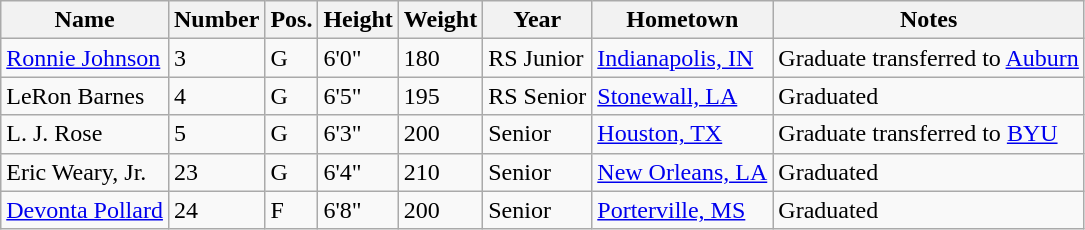<table class="wikitable sortable" border="1">
<tr>
<th>Name</th>
<th>Number</th>
<th>Pos.</th>
<th>Height</th>
<th>Weight</th>
<th>Year</th>
<th>Hometown</th>
<th class="unsortable">Notes</th>
</tr>
<tr>
<td><a href='#'>Ronnie Johnson</a></td>
<td>3</td>
<td>G</td>
<td>6'0"</td>
<td>180</td>
<td>RS Junior</td>
<td><a href='#'>Indianapolis, IN</a></td>
<td>Graduate transferred to <a href='#'>Auburn</a></td>
</tr>
<tr>
<td>LeRon Barnes</td>
<td>4</td>
<td>G</td>
<td>6'5"</td>
<td>195</td>
<td>RS Senior</td>
<td><a href='#'>Stonewall, LA</a></td>
<td>Graduated</td>
</tr>
<tr>
<td>L. J. Rose</td>
<td>5</td>
<td>G</td>
<td>6'3"</td>
<td>200</td>
<td>Senior</td>
<td><a href='#'>Houston, TX</a></td>
<td>Graduate transferred to <a href='#'>BYU</a></td>
</tr>
<tr>
<td>Eric Weary, Jr.</td>
<td>23</td>
<td>G</td>
<td>6'4"</td>
<td>210</td>
<td>Senior</td>
<td><a href='#'>New Orleans, LA</a></td>
<td>Graduated</td>
</tr>
<tr>
<td><a href='#'>Devonta Pollard</a></td>
<td>24</td>
<td>F</td>
<td>6'8"</td>
<td>200</td>
<td>Senior</td>
<td><a href='#'>Porterville, MS</a></td>
<td>Graduated</td>
</tr>
</table>
